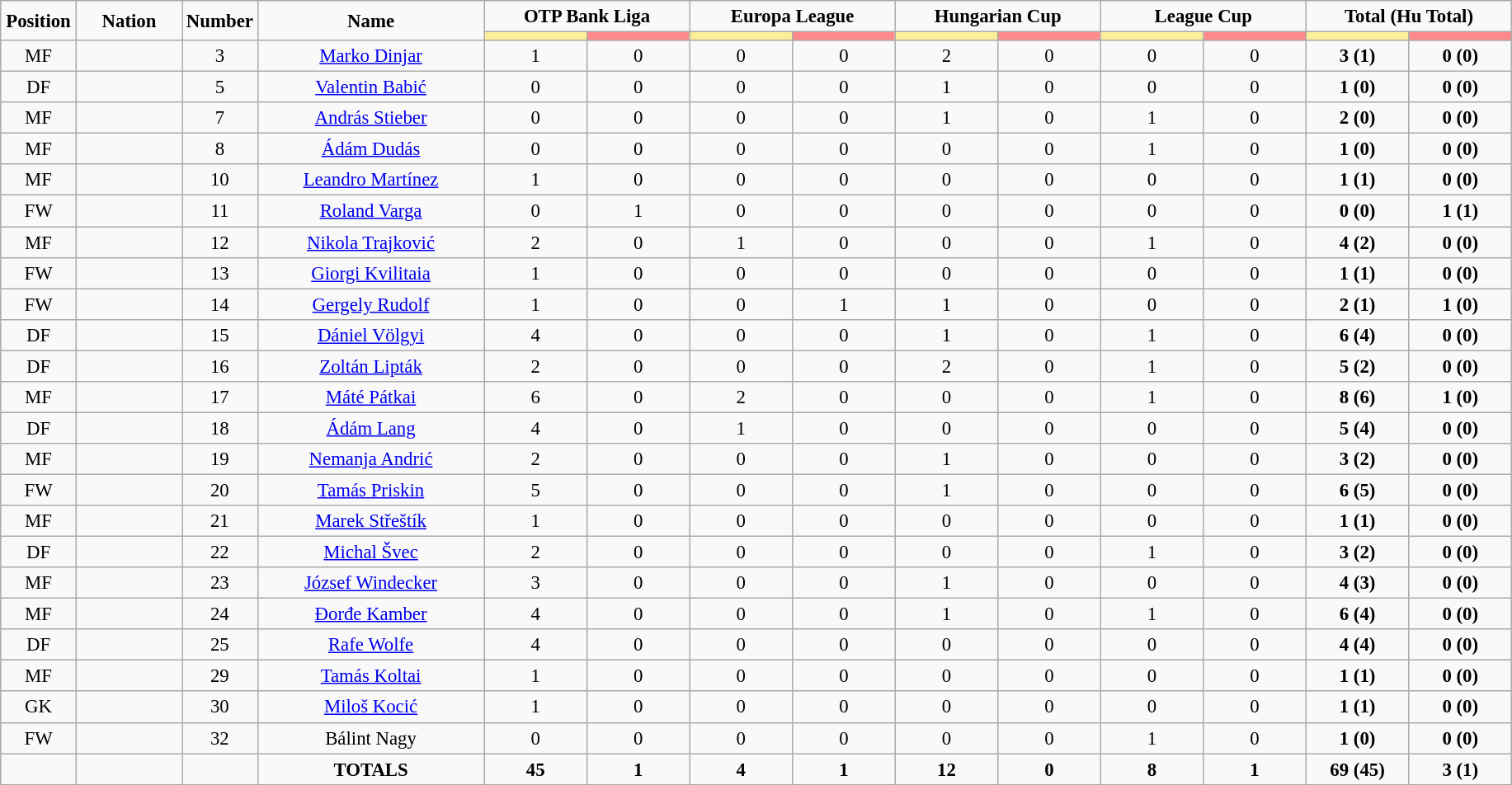<table class="wikitable" style="font-size: 95%; text-align: center;">
<tr>
<td rowspan="2" width="5%" align="center"><strong>Position</strong></td>
<td rowspan="2" width="7%" align="center"><strong>Nation</strong></td>
<td rowspan="2" width="5%" align="center"><strong>Number</strong></td>
<td rowspan="2" width="15%" align="center"><strong>Name</strong></td>
<td colspan="2" align="center"><strong>OTP Bank Liga</strong></td>
<td colspan="2" align="center"><strong>Europa League</strong></td>
<td colspan="2" align="center"><strong>Hungarian Cup</strong></td>
<td colspan="2" align="center"><strong>League Cup</strong></td>
<td colspan="2" align="center"><strong>Total (Hu Total)</strong></td>
</tr>
<tr>
<th width=60 style="background: #FFEE99"></th>
<th width=60 style="background: #FF8888"></th>
<th width=60 style="background: #FFEE99"></th>
<th width=60 style="background: #FF8888"></th>
<th width=60 style="background: #FFEE99"></th>
<th width=60 style="background: #FF8888"></th>
<th width=60 style="background: #FFEE99"></th>
<th width=60 style="background: #FF8888"></th>
<th width=60 style="background: #FFEE99"></th>
<th width=60 style="background: #FF8888"></th>
</tr>
<tr>
<td>MF</td>
<td></td>
<td>3</td>
<td><a href='#'>Marko Dinjar</a></td>
<td>1</td>
<td>0</td>
<td>0</td>
<td>0</td>
<td>2</td>
<td>0</td>
<td>0</td>
<td>0</td>
<td><strong>3 (1)</strong></td>
<td><strong>0 (0)</strong></td>
</tr>
<tr>
<td>DF</td>
<td></td>
<td>5</td>
<td><a href='#'>Valentin Babić</a></td>
<td>0</td>
<td>0</td>
<td>0</td>
<td>0</td>
<td>1</td>
<td>0</td>
<td>0</td>
<td>0</td>
<td><strong>1 (0)</strong></td>
<td><strong>0 (0)</strong></td>
</tr>
<tr>
<td>MF</td>
<td></td>
<td>7</td>
<td><a href='#'>András Stieber</a></td>
<td>0</td>
<td>0</td>
<td>0</td>
<td>0</td>
<td>1</td>
<td>0</td>
<td>1</td>
<td>0</td>
<td><strong>2 (0)</strong></td>
<td><strong>0 (0)</strong></td>
</tr>
<tr>
<td>MF</td>
<td></td>
<td>8</td>
<td><a href='#'>Ádám Dudás</a></td>
<td>0</td>
<td>0</td>
<td>0</td>
<td>0</td>
<td>0</td>
<td>0</td>
<td>1</td>
<td>0</td>
<td><strong>1 (0)</strong></td>
<td><strong>0 (0)</strong></td>
</tr>
<tr>
<td>MF</td>
<td></td>
<td>10</td>
<td><a href='#'>Leandro Martínez</a></td>
<td>1</td>
<td>0</td>
<td>0</td>
<td>0</td>
<td>0</td>
<td>0</td>
<td>0</td>
<td>0</td>
<td><strong>1 (1)</strong></td>
<td><strong>0 (0)</strong></td>
</tr>
<tr>
<td>FW</td>
<td></td>
<td>11</td>
<td><a href='#'>Roland Varga</a></td>
<td>0</td>
<td>1</td>
<td>0</td>
<td>0</td>
<td>0</td>
<td>0</td>
<td>0</td>
<td>0</td>
<td><strong>0 (0)</strong></td>
<td><strong>1 (1)</strong></td>
</tr>
<tr>
<td>MF</td>
<td></td>
<td>12</td>
<td><a href='#'>Nikola Trajković</a></td>
<td>2</td>
<td>0</td>
<td>1</td>
<td>0</td>
<td>0</td>
<td>0</td>
<td>1</td>
<td>0</td>
<td><strong>4 (2)</strong></td>
<td><strong>0 (0)</strong></td>
</tr>
<tr>
<td>FW</td>
<td></td>
<td>13</td>
<td><a href='#'>Giorgi Kvilitaia</a></td>
<td>1</td>
<td>0</td>
<td>0</td>
<td>0</td>
<td>0</td>
<td>0</td>
<td>0</td>
<td>0</td>
<td><strong>1 (1)</strong></td>
<td><strong>0 (0)</strong></td>
</tr>
<tr>
<td>FW</td>
<td></td>
<td>14</td>
<td><a href='#'>Gergely Rudolf</a></td>
<td>1</td>
<td>0</td>
<td>0</td>
<td>1</td>
<td>1</td>
<td>0</td>
<td>0</td>
<td>0</td>
<td><strong>2 (1)</strong></td>
<td><strong>1 (0)</strong></td>
</tr>
<tr>
<td>DF</td>
<td></td>
<td>15</td>
<td><a href='#'>Dániel Völgyi</a></td>
<td>4</td>
<td>0</td>
<td>0</td>
<td>0</td>
<td>1</td>
<td>0</td>
<td>1</td>
<td>0</td>
<td><strong>6 (4)</strong></td>
<td><strong>0 (0)</strong></td>
</tr>
<tr>
<td>DF</td>
<td></td>
<td>16</td>
<td><a href='#'>Zoltán Lipták</a></td>
<td>2</td>
<td>0</td>
<td>0</td>
<td>0</td>
<td>2</td>
<td>0</td>
<td>1</td>
<td>0</td>
<td><strong>5 (2)</strong></td>
<td><strong>0 (0)</strong></td>
</tr>
<tr>
<td>MF</td>
<td></td>
<td>17</td>
<td><a href='#'>Máté Pátkai</a></td>
<td>6</td>
<td>0</td>
<td>2</td>
<td>0</td>
<td>0</td>
<td>0</td>
<td>1</td>
<td>0</td>
<td><strong>8 (6)</strong></td>
<td><strong>1 (0)</strong></td>
</tr>
<tr>
<td>DF</td>
<td></td>
<td>18</td>
<td><a href='#'>Ádám Lang</a></td>
<td>4</td>
<td>0</td>
<td>1</td>
<td>0</td>
<td>0</td>
<td>0</td>
<td>0</td>
<td>0</td>
<td><strong>5 (4)</strong></td>
<td><strong>0 (0)</strong></td>
</tr>
<tr>
<td>MF</td>
<td></td>
<td>19</td>
<td><a href='#'>Nemanja Andrić</a></td>
<td>2</td>
<td>0</td>
<td>0</td>
<td>0</td>
<td>1</td>
<td>0</td>
<td>0</td>
<td>0</td>
<td><strong>3 (2)</strong></td>
<td><strong>0 (0)</strong></td>
</tr>
<tr>
<td>FW</td>
<td></td>
<td>20</td>
<td><a href='#'>Tamás Priskin</a></td>
<td>5</td>
<td>0</td>
<td>0</td>
<td>0</td>
<td>1</td>
<td>0</td>
<td>0</td>
<td>0</td>
<td><strong>6 (5)</strong></td>
<td><strong>0 (0)</strong></td>
</tr>
<tr>
<td>MF</td>
<td></td>
<td>21</td>
<td><a href='#'>Marek Střeštík</a></td>
<td>1</td>
<td>0</td>
<td>0</td>
<td>0</td>
<td>0</td>
<td>0</td>
<td>0</td>
<td>0</td>
<td><strong>1 (1)</strong></td>
<td><strong>0 (0)</strong></td>
</tr>
<tr>
<td>DF</td>
<td></td>
<td>22</td>
<td><a href='#'>Michal Švec</a></td>
<td>2</td>
<td>0</td>
<td>0</td>
<td>0</td>
<td>0</td>
<td>0</td>
<td>1</td>
<td>0</td>
<td><strong>3 (2)</strong></td>
<td><strong>0 (0)</strong></td>
</tr>
<tr>
<td>MF</td>
<td></td>
<td>23</td>
<td><a href='#'>József Windecker</a></td>
<td>3</td>
<td>0</td>
<td>0</td>
<td>0</td>
<td>1</td>
<td>0</td>
<td>0</td>
<td>0</td>
<td><strong>4 (3)</strong></td>
<td><strong>0 (0)</strong></td>
</tr>
<tr>
<td>MF</td>
<td></td>
<td>24</td>
<td><a href='#'>Đorđe Kamber</a></td>
<td>4</td>
<td>0</td>
<td>0</td>
<td>0</td>
<td>1</td>
<td>0</td>
<td>1</td>
<td>0</td>
<td><strong>6 (4)</strong></td>
<td><strong>0 (0)</strong></td>
</tr>
<tr>
<td>DF</td>
<td></td>
<td>25</td>
<td><a href='#'>Rafe Wolfe</a></td>
<td>4</td>
<td>0</td>
<td>0</td>
<td>0</td>
<td>0</td>
<td>0</td>
<td>0</td>
<td>0</td>
<td><strong>4 (4)</strong></td>
<td><strong>0 (0)</strong></td>
</tr>
<tr>
<td>MF</td>
<td></td>
<td>29</td>
<td><a href='#'>Tamás Koltai</a></td>
<td>1</td>
<td>0</td>
<td>0</td>
<td>0</td>
<td>0</td>
<td>0</td>
<td>0</td>
<td>0</td>
<td><strong>1 (1)</strong></td>
<td><strong>0 (0)</strong></td>
</tr>
<tr>
<td>GK</td>
<td></td>
<td>30</td>
<td><a href='#'>Miloš Kocić</a></td>
<td>1</td>
<td>0</td>
<td>0</td>
<td>0</td>
<td>0</td>
<td>0</td>
<td>0</td>
<td>0</td>
<td><strong>1 (1)</strong></td>
<td><strong>0 (0)</strong></td>
</tr>
<tr>
<td>FW</td>
<td></td>
<td>32</td>
<td>Bálint Nagy</td>
<td>0</td>
<td>0</td>
<td>0</td>
<td>0</td>
<td>0</td>
<td>0</td>
<td>1</td>
<td>0</td>
<td><strong>1 (0)</strong></td>
<td><strong>0 (0)</strong></td>
</tr>
<tr>
<td></td>
<td></td>
<td></td>
<td><strong>TOTALS</strong></td>
<td><strong>45</strong></td>
<td><strong>1</strong></td>
<td><strong>4</strong></td>
<td><strong>1</strong></td>
<td><strong>12</strong></td>
<td><strong>0</strong></td>
<td><strong>8</strong></td>
<td><strong>1</strong></td>
<td><strong>69 (45)</strong></td>
<td><strong>3 (1)</strong></td>
</tr>
<tr>
</tr>
</table>
